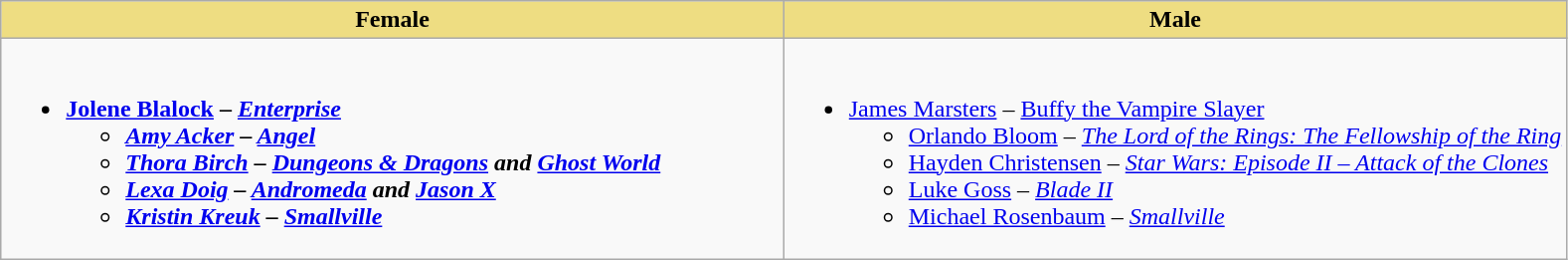<table class=wikitable>
<tr>
<th style="background:#EEDD82; width:50%">Female</th>
<th style="background:#EEDD82; width:50%">Male</th>
</tr>
<tr>
<td valign="top"><br><ul><li><strong><a href='#'>Jolene Blalock</a> – <em><a href='#'>Enterprise</a><strong><em><ul><li><a href='#'>Amy Acker</a> – </em><a href='#'>Angel</a><em></li><li><a href='#'>Thora Birch</a> – </em><a href='#'>Dungeons & Dragons</a><em> and </em><a href='#'>Ghost World</a><em></li><li><a href='#'>Lexa Doig</a> – </em><a href='#'>Andromeda</a><em> and </em><a href='#'>Jason X</a><em></li><li><a href='#'>Kristin Kreuk</a> – </em><a href='#'>Smallville</a><em></li></ul></li></ul></td>
<td valign="top"><br><ul><li></strong><a href='#'>James Marsters</a> – </em><a href='#'>Buffy the Vampire Slayer</a></em></strong><ul><li><a href='#'>Orlando Bloom</a> – <em><a href='#'>The Lord of the Rings: The Fellowship of the Ring</a></em></li><li><a href='#'>Hayden Christensen</a> – <em><a href='#'>Star Wars: Episode II – Attack of the Clones</a></em></li><li><a href='#'>Luke Goss</a> – <em><a href='#'>Blade II</a></em></li><li><a href='#'>Michael Rosenbaum</a> – <em><a href='#'>Smallville</a></em></li></ul></li></ul></td>
</tr>
</table>
